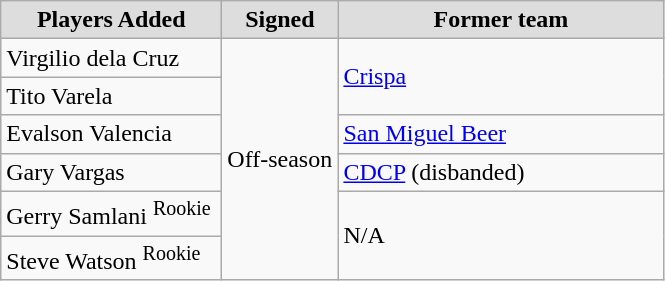<table class="wikitable sortable sortable">
<tr align="center" bgcolor="#dddddd">
<td style="width:140px"><strong>Players Added</strong></td>
<td style="width:70px"><strong>Signed</strong></td>
<td style="width:210px"><strong>Former team</strong></td>
</tr>
<tr>
<td>Virgilio dela Cruz</td>
<td rowspan="6">Off-season</td>
<td rowspan="2"><a href='#'>Crispa</a></td>
</tr>
<tr>
<td>Tito Varela</td>
</tr>
<tr>
<td>Evalson Valencia</td>
<td><a href='#'>San Miguel Beer</a></td>
</tr>
<tr>
<td>Gary Vargas</td>
<td><a href='#'>CDCP</a> (disbanded)</td>
</tr>
<tr>
<td>Gerry Samlani <sup>Rookie</sup></td>
<td rowspan="2">N/A</td>
</tr>
<tr>
<td>Steve Watson <sup>Rookie</sup></td>
</tr>
</table>
